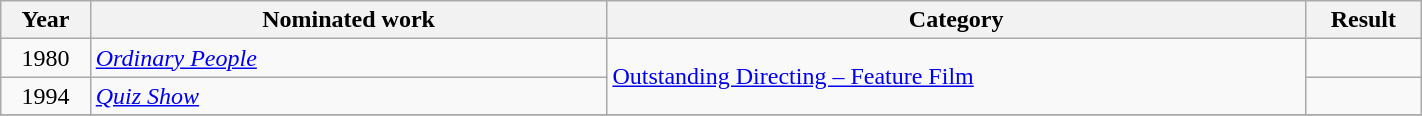<table width="75%" class="wikitable">
<tr>
<th width="10">Year</th>
<th width="220">Nominated work</th>
<th width="300">Category</th>
<th width="30">Result</th>
</tr>
<tr>
<td style="text-align:center;">1980</td>
<td><em><a href='#'>Ordinary People</a></em></td>
<td rowspan="2"><a href='#'>Outstanding Directing – Feature Film</a></td>
<td></td>
</tr>
<tr>
<td style="text-align:center;">1994</td>
<td><em><a href='#'>Quiz Show</a></em></td>
<td></td>
</tr>
<tr>
</tr>
</table>
